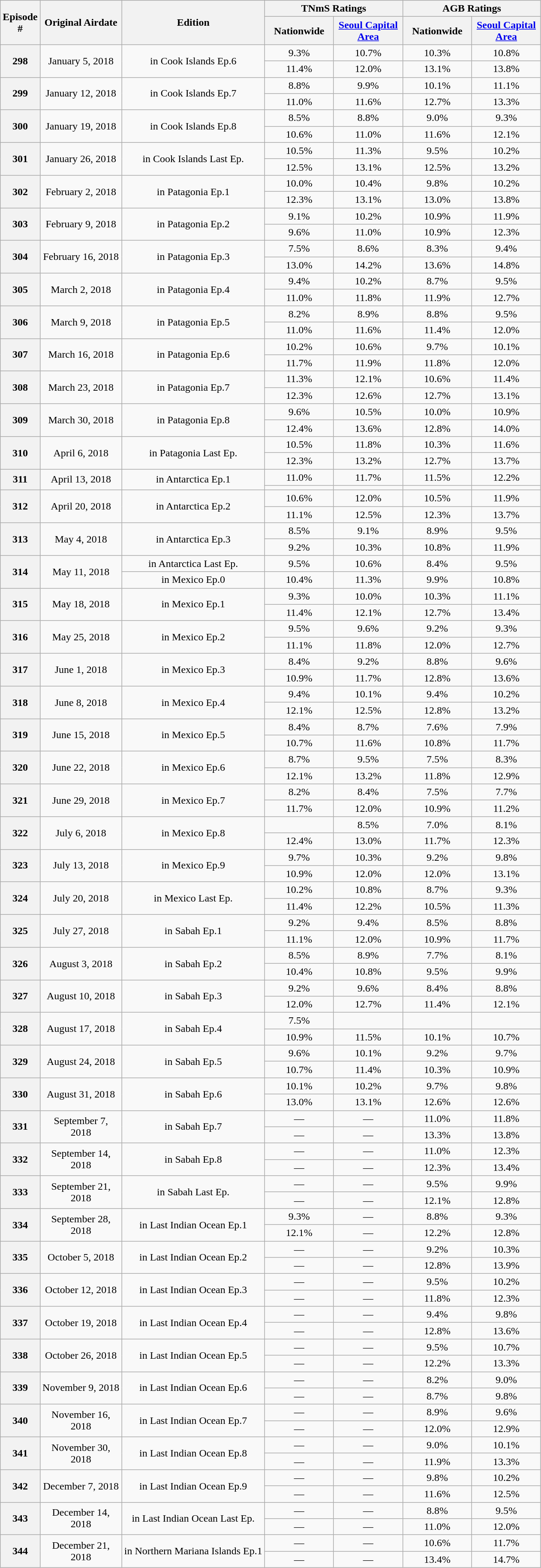<table class="wikitable sortable" style="text-align:center;">
<tr>
<th rowspan="2" width=40>Episode #</th>
<th rowspan="2" width=120>Original Airdate</th>
<th rowspan="2">Edition</th>
<th colspan="2">TNmS Ratings</th>
<th colspan="2">AGB Ratings</th>
</tr>
<tr>
<th width=100>Nationwide</th>
<th width=100><a href='#'>Seoul Capital Area</a></th>
<th width=100>Nationwide</th>
<th width=100><a href='#'>Seoul Capital Area</a></th>
</tr>
<tr>
<th rowspan=2>298</th>
<td rowspan=2>January 5, 2018</td>
<td rowspan=2>in Cook Islands Ep.6</td>
<td>9.3%</td>
<td>10.7%</td>
<td>10.3%</td>
<td>10.8%</td>
</tr>
<tr>
<td>11.4%</td>
<td>12.0%</td>
<td>13.1%</td>
<td>13.8%</td>
</tr>
<tr>
<th rowspan=2>299</th>
<td rowspan=2>January 12, 2018</td>
<td rowspan=2>in Cook Islands Ep.7</td>
<td>8.8%</td>
<td>9.9%</td>
<td>10.1%</td>
<td>11.1%</td>
</tr>
<tr>
<td>11.0%</td>
<td>11.6%</td>
<td>12.7%</td>
<td>13.3%</td>
</tr>
<tr>
<th rowspan=2>300</th>
<td rowspan=2>January 19, 2018</td>
<td rowspan=2>in Cook Islands Ep.8</td>
<td>8.5%</td>
<td>8.8%</td>
<td>9.0%</td>
<td>9.3%</td>
</tr>
<tr>
<td>10.6%</td>
<td>11.0%</td>
<td>11.6%</td>
<td>12.1%</td>
</tr>
<tr>
<th rowspan=2>301</th>
<td rowspan=2>January 26, 2018</td>
<td rowspan=2>in Cook Islands Last Ep.</td>
<td>10.5%</td>
<td>11.3%</td>
<td>9.5%</td>
<td>10.2%</td>
</tr>
<tr>
<td>12.5%</td>
<td>13.1%</td>
<td>12.5%</td>
<td>13.2%</td>
</tr>
<tr>
<th rowspan=2>302</th>
<td rowspan=2>February 2, 2018</td>
<td rowspan=2>in Patagonia Ep.1</td>
<td>10.0%</td>
<td>10.4%</td>
<td>9.8%</td>
<td>10.2%</td>
</tr>
<tr>
<td>12.3%</td>
<td>13.1%</td>
<td>13.0%</td>
<td>13.8%</td>
</tr>
<tr>
<th rowspan=2>303</th>
<td rowspan=2>February 9, 2018</td>
<td rowspan=2>in Patagonia Ep.2</td>
<td>9.1%</td>
<td>10.2%</td>
<td>10.9%</td>
<td>11.9%</td>
</tr>
<tr>
<td>9.6%</td>
<td>11.0%</td>
<td>10.9%</td>
<td>12.3%</td>
</tr>
<tr>
<th rowspan=2>304</th>
<td rowspan=2>February 16, 2018</td>
<td rowspan=2>in Patagonia Ep.3</td>
<td>7.5%</td>
<td>8.6%</td>
<td>8.3%</td>
<td>9.4%</td>
</tr>
<tr>
<td>13.0%</td>
<td>14.2%</td>
<td>13.6%</td>
<td>14.8%</td>
</tr>
<tr>
<th rowspan=2>305</th>
<td rowspan=2>March 2, 2018</td>
<td rowspan=2>in Patagonia Ep.4</td>
<td>9.4%</td>
<td>10.2%</td>
<td>8.7%</td>
<td>9.5%</td>
</tr>
<tr>
<td>11.0%</td>
<td>11.8%</td>
<td>11.9%</td>
<td>12.7%</td>
</tr>
<tr>
<th rowspan=2>306</th>
<td rowspan=2>March 9, 2018</td>
<td rowspan=2>in Patagonia Ep.5</td>
<td>8.2%</td>
<td>8.9%</td>
<td>8.8%</td>
<td>9.5%</td>
</tr>
<tr>
<td>11.0%</td>
<td>11.6%</td>
<td>11.4%</td>
<td>12.0%</td>
</tr>
<tr>
<th rowspan=2>307</th>
<td rowspan=2>March 16, 2018</td>
<td rowspan=2>in Patagonia Ep.6</td>
<td>10.2%</td>
<td>10.6%</td>
<td>9.7%</td>
<td>10.1%</td>
</tr>
<tr>
<td>11.7%</td>
<td>11.9%</td>
<td>11.8%</td>
<td>12.0%</td>
</tr>
<tr>
<th rowspan=2>308</th>
<td rowspan=2>March 23, 2018</td>
<td rowspan=2>in Patagonia Ep.7</td>
<td>11.3%</td>
<td>12.1%</td>
<td>10.6%</td>
<td>11.4%</td>
</tr>
<tr>
<td>12.3%</td>
<td>12.6%</td>
<td>12.7%</td>
<td>13.1%</td>
</tr>
<tr>
<th rowspan=2>309</th>
<td rowspan=2>March 30, 2018</td>
<td rowspan=2>in Patagonia Ep.8</td>
<td>9.6%</td>
<td>10.5%</td>
<td>10.0%</td>
<td>10.9%</td>
</tr>
<tr>
<td>12.4%</td>
<td>13.6%</td>
<td>12.8%</td>
<td>14.0%</td>
</tr>
<tr>
<th rowspan=2>310</th>
<td rowspan=2>April 6, 2018</td>
<td rowspan=2>in Patagonia Last Ep.</td>
<td>10.5%</td>
<td>11.8%</td>
<td>10.3%</td>
<td>11.6%</td>
</tr>
<tr>
<td>12.3%</td>
<td>13.2%</td>
<td>12.7%</td>
<td>13.7%</td>
</tr>
<tr>
<th rowspan=2>311</th>
<td rowspan=2>April 13, 2018</td>
<td rowspan=2>in Antarctica Ep.1</td>
<td>11.0%</td>
<td>11.7%</td>
<td>11.5%</td>
<td>12.2%</td>
</tr>
<tr>
<td></td>
<td></td>
<td></td>
<td></td>
</tr>
<tr>
<th rowspan=2>312</th>
<td rowspan=2>April 20, 2018</td>
<td rowspan=2>in Antarctica Ep.2</td>
<td>10.6%</td>
<td>12.0%</td>
<td>10.5%</td>
<td>11.9%</td>
</tr>
<tr>
<td>11.1%</td>
<td>12.5%</td>
<td>12.3%</td>
<td>13.7%</td>
</tr>
<tr>
<th rowspan=2>313</th>
<td rowspan=2>May 4, 2018</td>
<td rowspan=2>in Antarctica Ep.3</td>
<td>8.5%</td>
<td>9.1%</td>
<td>8.9%</td>
<td>9.5%</td>
</tr>
<tr>
<td>9.2%</td>
<td>10.3%</td>
<td>10.8%</td>
<td>11.9%</td>
</tr>
<tr>
<th rowspan=2>314</th>
<td rowspan=2>May 11, 2018</td>
<td>in Antarctica Last Ep.</td>
<td>9.5%</td>
<td>10.6%</td>
<td>8.4%</td>
<td>9.5%</td>
</tr>
<tr>
<td>in Mexico Ep.0</td>
<td>10.4%</td>
<td>11.3%</td>
<td>9.9%</td>
<td>10.8%</td>
</tr>
<tr>
<th rowspan=2>315</th>
<td rowspan=2>May 18, 2018</td>
<td rowspan=2>in Mexico Ep.1</td>
<td>9.3%</td>
<td>10.0%</td>
<td>10.3%</td>
<td>11.1%</td>
</tr>
<tr>
<td>11.4%</td>
<td>12.1%</td>
<td>12.7%</td>
<td>13.4%</td>
</tr>
<tr>
<th rowspan=2>316</th>
<td rowspan=2>May 25, 2018</td>
<td rowspan=2>in Mexico Ep.2</td>
<td>9.5%</td>
<td>9.6%</td>
<td>9.2%</td>
<td>9.3%</td>
</tr>
<tr>
<td>11.1%</td>
<td>11.8%</td>
<td>12.0%</td>
<td>12.7%</td>
</tr>
<tr>
<th rowspan=2>317</th>
<td rowspan=2>June 1, 2018</td>
<td rowspan=2>in Mexico Ep.3</td>
<td>8.4%</td>
<td>9.2%</td>
<td>8.8%</td>
<td>9.6%</td>
</tr>
<tr>
<td>10.9%</td>
<td>11.7%</td>
<td>12.8%</td>
<td>13.6%</td>
</tr>
<tr>
<th rowspan=2>318</th>
<td rowspan=2>June 8, 2018</td>
<td rowspan=2>in Mexico Ep.4</td>
<td>9.4%</td>
<td>10.1%</td>
<td>9.4%</td>
<td>10.2%</td>
</tr>
<tr>
<td>12.1%</td>
<td>12.5%</td>
<td>12.8%</td>
<td>13.2%</td>
</tr>
<tr>
<th rowspan=2>319</th>
<td rowspan=2>June 15, 2018</td>
<td rowspan=2>in Mexico Ep.5</td>
<td>8.4%</td>
<td>8.7%</td>
<td>7.6%</td>
<td>7.9%</td>
</tr>
<tr>
<td>10.7%</td>
<td>11.6%</td>
<td>10.8%</td>
<td>11.7%</td>
</tr>
<tr>
<th rowspan=2>320</th>
<td rowspan=2>June 22, 2018</td>
<td rowspan=2>in Mexico Ep.6</td>
<td>8.7%</td>
<td>9.5%</td>
<td>7.5%</td>
<td>8.3%</td>
</tr>
<tr>
<td>12.1%</td>
<td>13.2%</td>
<td>11.8%</td>
<td>12.9%</td>
</tr>
<tr>
<th rowspan=2>321</th>
<td rowspan=2>June 29, 2018</td>
<td rowspan=2>in Mexico Ep.7</td>
<td>8.2%</td>
<td>8.4%</td>
<td>7.5%</td>
<td>7.7%</td>
</tr>
<tr>
<td>11.7%</td>
<td>12.0%</td>
<td>10.9%</td>
<td>11.2%</td>
</tr>
<tr>
<th rowspan=2>322</th>
<td rowspan=2>July 6, 2018</td>
<td rowspan=2>in Mexico Ep.8</td>
<td></td>
<td>8.5%</td>
<td>7.0%</td>
<td>8.1%</td>
</tr>
<tr>
<td>12.4%</td>
<td>13.0%</td>
<td>11.7%</td>
<td>12.3%</td>
</tr>
<tr>
<th rowspan=2>323</th>
<td rowspan=2>July 13, 2018</td>
<td rowspan=2>in Mexico Ep.9</td>
<td>9.7%</td>
<td>10.3%</td>
<td>9.2%</td>
<td>9.8%</td>
</tr>
<tr>
<td>10.9%</td>
<td>12.0%</td>
<td>12.0%</td>
<td>13.1%</td>
</tr>
<tr>
<th rowspan=2>324</th>
<td rowspan=2>July 20, 2018</td>
<td rowspan=2>in Mexico Last Ep.</td>
<td>10.2%</td>
<td>10.8%</td>
<td>8.7%</td>
<td>9.3%</td>
</tr>
<tr>
<td>11.4%</td>
<td>12.2%</td>
<td>10.5%</td>
<td>11.3%</td>
</tr>
<tr>
<th rowspan=2>325</th>
<td rowspan=2>July 27, 2018</td>
<td rowspan=2>in Sabah Ep.1</td>
<td>9.2%</td>
<td>9.4%</td>
<td>8.5%</td>
<td>8.8%</td>
</tr>
<tr>
<td>11.1%</td>
<td>12.0%</td>
<td>10.9%</td>
<td>11.7%</td>
</tr>
<tr>
<th rowspan=2>326</th>
<td rowspan=2>August 3, 2018</td>
<td rowspan=2>in Sabah Ep.2</td>
<td>8.5%</td>
<td>8.9%</td>
<td>7.7%</td>
<td>8.1%</td>
</tr>
<tr>
<td>10.4%</td>
<td>10.8%</td>
<td>9.5%</td>
<td>9.9%</td>
</tr>
<tr>
<th rowspan=2>327</th>
<td rowspan=2>August 10, 2018</td>
<td rowspan=2>in Sabah Ep.3</td>
<td>9.2%</td>
<td>9.6%</td>
<td>8.4%</td>
<td>8.8%</td>
</tr>
<tr>
<td>12.0%</td>
<td>12.7%</td>
<td>11.4%</td>
<td>12.1%</td>
</tr>
<tr>
<th rowspan=2>328</th>
<td rowspan=2>August 17, 2018</td>
<td rowspan=2>in Sabah Ep.4</td>
<td>7.5%</td>
<td></td>
<td></td>
<td></td>
</tr>
<tr>
<td>10.9%</td>
<td>11.5%</td>
<td>10.1%</td>
<td>10.7%</td>
</tr>
<tr>
<th rowspan=2>329</th>
<td rowspan=2>August 24, 2018</td>
<td rowspan=2>in Sabah Ep.5</td>
<td>9.6%</td>
<td>10.1%</td>
<td>9.2%</td>
<td>9.7%</td>
</tr>
<tr>
<td>10.7%</td>
<td>11.4%</td>
<td>10.3%</td>
<td>10.9%</td>
</tr>
<tr>
<th rowspan=2>330</th>
<td rowspan=2>August 31, 2018</td>
<td rowspan=2>in Sabah Ep.6</td>
<td>10.1%</td>
<td>10.2%</td>
<td>9.7%</td>
<td>9.8%</td>
</tr>
<tr>
<td>13.0%</td>
<td>13.1%</td>
<td>12.6%</td>
<td>12.6%</td>
</tr>
<tr>
<th rowspan=2>331</th>
<td rowspan=2>September 7, 2018</td>
<td rowspan=2>in Sabah Ep.7</td>
<td>—</td>
<td>—</td>
<td>11.0%</td>
<td>11.8%</td>
</tr>
<tr>
<td>—</td>
<td>—</td>
<td>13.3%</td>
<td>13.8%</td>
</tr>
<tr>
<th rowspan=2>332</th>
<td rowspan=2>September 14, 2018</td>
<td rowspan=2>in Sabah Ep.8</td>
<td>—</td>
<td>—</td>
<td>11.0%</td>
<td>12.3%</td>
</tr>
<tr>
<td>—</td>
<td>—</td>
<td>12.3%</td>
<td>13.4%</td>
</tr>
<tr>
<th rowspan=2>333</th>
<td rowspan=2>September 21, 2018</td>
<td rowspan=2>in Sabah Last Ep.</td>
<td>—</td>
<td>—</td>
<td>9.5%</td>
<td>9.9%</td>
</tr>
<tr>
<td>—</td>
<td>—</td>
<td>12.1%</td>
<td>12.8%</td>
</tr>
<tr>
<th rowspan=2>334</th>
<td rowspan=2>September 28, 2018</td>
<td rowspan=2>in Last Indian Ocean Ep.1</td>
<td>9.3%</td>
<td>—</td>
<td>8.8%</td>
<td>9.3%</td>
</tr>
<tr>
<td>12.1%</td>
<td>—</td>
<td>12.2%</td>
<td>12.8%</td>
</tr>
<tr>
<th rowspan=2>335</th>
<td rowspan=2>October 5, 2018</td>
<td rowspan=2>in Last Indian Ocean Ep.2</td>
<td>—</td>
<td>—</td>
<td>9.2%</td>
<td>10.3%</td>
</tr>
<tr>
<td>—</td>
<td>—</td>
<td>12.8%</td>
<td>13.9%</td>
</tr>
<tr>
<th rowspan=2>336</th>
<td rowspan=2>October 12, 2018</td>
<td rowspan=2>in Last Indian Ocean Ep.3</td>
<td>—</td>
<td>—</td>
<td>9.5%</td>
<td>10.2%</td>
</tr>
<tr>
<td>—</td>
<td>—</td>
<td>11.8%</td>
<td>12.3%</td>
</tr>
<tr>
<th rowspan=2>337</th>
<td rowspan=2>October 19, 2018</td>
<td rowspan=2>in Last Indian Ocean Ep.4</td>
<td>—</td>
<td>—</td>
<td>9.4%</td>
<td>9.8%</td>
</tr>
<tr>
<td>—</td>
<td>—</td>
<td>12.8%</td>
<td>13.6%</td>
</tr>
<tr>
<th rowspan=2>338</th>
<td rowspan=2>October 26, 2018</td>
<td rowspan=2>in Last Indian Ocean Ep.5</td>
<td>—</td>
<td>—</td>
<td>9.5%</td>
<td>10.7%</td>
</tr>
<tr>
<td>—</td>
<td>—</td>
<td>12.2%</td>
<td>13.3%</td>
</tr>
<tr>
<th rowspan=2>339</th>
<td rowspan=2>November 9, 2018</td>
<td rowspan=2>in Last Indian Ocean Ep.6</td>
<td>—</td>
<td>—</td>
<td>8.2%</td>
<td>9.0%</td>
</tr>
<tr>
<td>—</td>
<td>—</td>
<td>8.7%</td>
<td>9.8%</td>
</tr>
<tr>
<th rowspan=2>340</th>
<td rowspan=2>November 16, 2018</td>
<td rowspan=2>in Last Indian Ocean Ep.7</td>
<td>—</td>
<td>—</td>
<td>8.9%</td>
<td>9.6%</td>
</tr>
<tr>
<td>—</td>
<td>—</td>
<td>12.0%</td>
<td>12.9%</td>
</tr>
<tr>
<th rowspan=2>341</th>
<td rowspan=2>November 30, 2018</td>
<td rowspan=2>in Last Indian Ocean Ep.8</td>
<td>—</td>
<td>—</td>
<td>9.0%</td>
<td>10.1%</td>
</tr>
<tr>
<td>—</td>
<td>—</td>
<td>11.9%</td>
<td>13.3%</td>
</tr>
<tr>
<th rowspan=2>342</th>
<td rowspan=2>December 7, 2018</td>
<td rowspan=2>in Last Indian Ocean Ep.9</td>
<td>—</td>
<td>—</td>
<td>9.8%</td>
<td>10.2%</td>
</tr>
<tr>
<td>—</td>
<td>—</td>
<td>11.6%</td>
<td>12.5%</td>
</tr>
<tr>
<th rowspan=2>343</th>
<td rowspan=2>December 14, 2018</td>
<td rowspan=2>in Last Indian Ocean Last Ep.</td>
<td>—</td>
<td>—</td>
<td>8.8%</td>
<td>9.5%</td>
</tr>
<tr>
<td>—</td>
<td>—</td>
<td>11.0%</td>
<td>12.0%</td>
</tr>
<tr>
<th rowspan=2>344</th>
<td rowspan=2>December 21, 2018</td>
<td rowspan=2>in Northern Mariana Islands Ep.1</td>
<td>—</td>
<td>—</td>
<td>10.6%</td>
<td>11.7%</td>
</tr>
<tr>
<td>—</td>
<td>—</td>
<td>13.4%</td>
<td>14.7%</td>
</tr>
</table>
